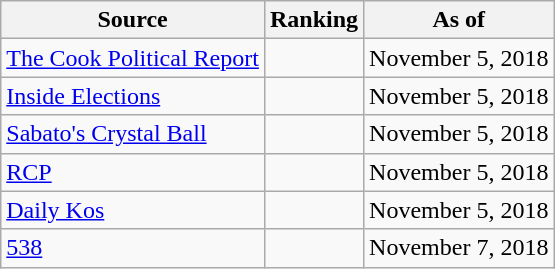<table class="wikitable" style="text-align:center">
<tr>
<th>Source</th>
<th>Ranking</th>
<th>As of</th>
</tr>
<tr>
<td align=left><a href='#'>The Cook Political Report</a></td>
<td></td>
<td>November 5, 2018</td>
</tr>
<tr>
<td align=left><a href='#'>Inside Elections</a></td>
<td></td>
<td>November 5, 2018</td>
</tr>
<tr>
<td align=left><a href='#'>Sabato's Crystal Ball</a></td>
<td></td>
<td>November 5, 2018</td>
</tr>
<tr>
<td align="left"><a href='#'>RCP</a></td>
<td></td>
<td>November 5, 2018</td>
</tr>
<tr>
<td align="left"><a href='#'>Daily Kos</a></td>
<td></td>
<td>November 5, 2018</td>
</tr>
<tr>
<td align="left"><a href='#'>538</a></td>
<td></td>
<td>November 7, 2018</td>
</tr>
</table>
